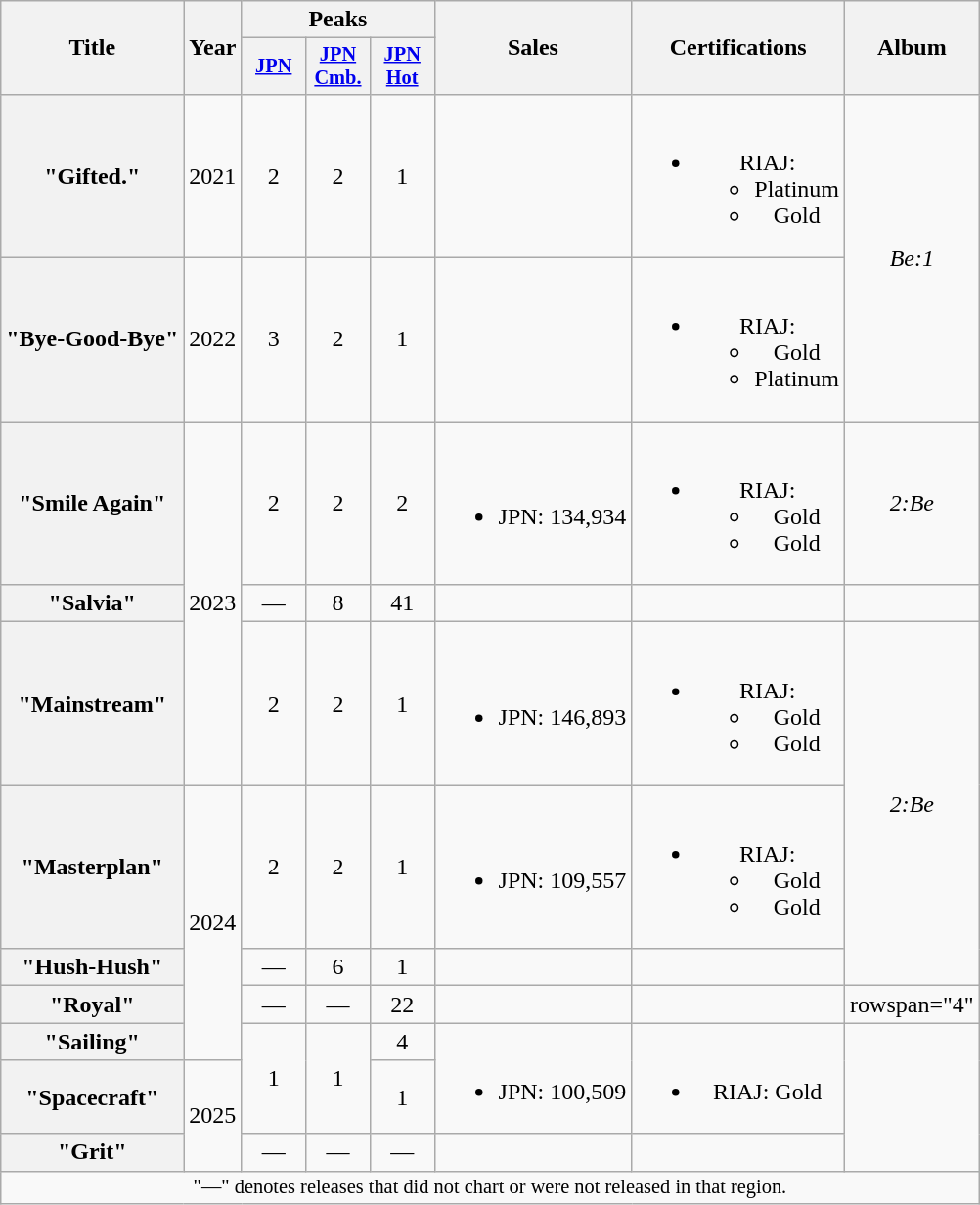<table class="wikitable plainrowheaders" style="text-align:center;">
<tr>
<th scope="col" rowspan="2">Title</th>
<th scope="col" rowspan="2">Year</th>
<th scope="col" colspan="3">Peaks</th>
<th scope="col" rowspan="2">Sales</th>
<th scope="col" rowspan="2">Certifications</th>
<th scope="col" rowspan="2">Album</th>
</tr>
<tr>
<th scope="col" style="width:2.75em;font-size:85%;"><a href='#'>JPN</a><br></th>
<th scope="col" style="width:2.75em;font-size:85%;"><a href='#'>JPN<br>Cmb.</a><br></th>
<th scope="col" style="width:2.75em;font-size:85%;"><a href='#'>JPN<br>Hot</a><br></th>
</tr>
<tr>
<th scope="row">"Gifted."</th>
<td>2021</td>
<td>2</td>
<td>2</td>
<td>1</td>
<td></td>
<td><br><ul><li>RIAJ:<ul><li>Platinum </li><li>Gold </li></ul></li></ul></td>
<td rowspan="2"><em>Be:1</em></td>
</tr>
<tr>
<th scope="row">"Bye-Good-Bye"</th>
<td>2022</td>
<td>3</td>
<td>2</td>
<td>1</td>
<td></td>
<td><br><ul><li>RIAJ:<ul><li>Gold </li><li>Platinum </li></ul></li></ul></td>
</tr>
<tr>
<th scope="row">"Smile Again"</th>
<td rowspan="3">2023</td>
<td>2</td>
<td>2</td>
<td>2</td>
<td><br><ul><li>JPN: 134,934</li></ul></td>
<td><br><ul><li>RIAJ:<ul><li>Gold </li><li>Gold </li></ul></li></ul></td>
<td><em>2:Be</em></td>
</tr>
<tr>
<th scope="row">"Salvia"</th>
<td>—</td>
<td>8</td>
<td>41</td>
<td></td>
<td></td>
<td></td>
</tr>
<tr>
<th scope="row">"Mainstream"</th>
<td>2</td>
<td>2</td>
<td>1</td>
<td><br><ul><li>JPN: 146,893</li></ul></td>
<td><br><ul><li>RIAJ:<ul><li>Gold </li><li>Gold </li></ul></li></ul></td>
<td rowspan="3"><em>2:Be</em></td>
</tr>
<tr>
<th scope="row">"Masterplan"</th>
<td rowspan="4">2024</td>
<td>2</td>
<td>2</td>
<td>1</td>
<td><br><ul><li>JPN: 109,557</li></ul></td>
<td><br><ul><li>RIAJ:<ul><li>Gold </li><li>Gold </li></ul></li></ul></td>
</tr>
<tr>
<th scope="row">"Hush-Hush"<br></th>
<td>—</td>
<td>6</td>
<td>1</td>
<td></td>
<td></td>
</tr>
<tr>
<th scope="row">"Royal"<br></th>
<td>—</td>
<td>—</td>
<td>22</td>
<td></td>
<td></td>
<td>rowspan="4" </td>
</tr>
<tr>
<th scope="row">"Sailing"</th>
<td rowspan="2">1</td>
<td rowspan="2">1</td>
<td>4</td>
<td rowspan="2"><br><ul><li>JPN: 100,509</li></ul></td>
<td rowspan="2"><br><ul><li>RIAJ: Gold </li></ul></td>
</tr>
<tr>
<th scope="row">"Spacecraft"</th>
<td rowspan="2">2025</td>
<td>1</td>
</tr>
<tr>
<th scope="row">"Grit"</th>
<td>—</td>
<td>—</td>
<td>—</td>
<td></td>
<td></td>
</tr>
<tr>
<td colspan="8" style="font-size:85%">"—" denotes releases that did not chart or were not released in that region.</td>
</tr>
</table>
